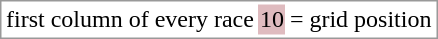<table border="0" style="border: 1px solid #999; background-color:#FFFFFF; text-align:center">
<tr>
<td>first column of every race</td>
<td style="background:#DFBBBF;">10</td>
<td>= grid position</td>
</tr>
</table>
